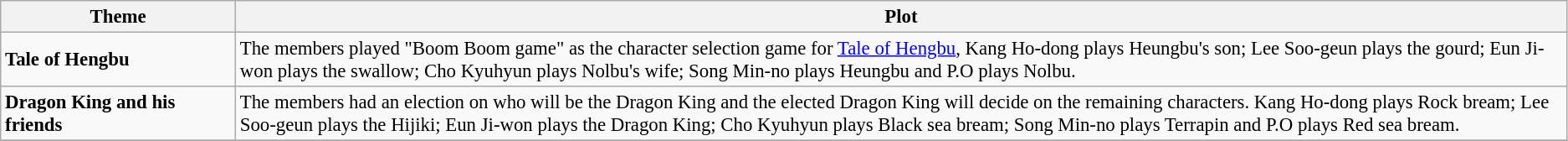<table class="wikitable" style="font-size:95%">
<tr>
<th style="width:15%;">Theme</th>
<th style="width:85%;">Plot</th>
</tr>
<tr>
<td><strong>Tale of Hengbu</strong></td>
<td>The members played "Boom Boom game" as the character selection game for <a href='#'>Tale of Hengbu</a>, Kang Ho-dong plays Heungbu's son; Lee Soo-geun plays the gourd; Eun Ji-won plays the swallow; Cho Kyuhyun plays Nolbu's wife; Song Min-no plays Heungbu and P.O plays Nolbu.</td>
</tr>
<tr>
<td><strong>Dragon King and his friends</strong></td>
<td>The members had an election on who will be the Dragon King and the elected Dragon King will decide on the remaining characters. Kang Ho-dong plays Rock bream; Lee Soo-geun plays the Hijiki; Eun Ji-won plays the Dragon King; Cho Kyuhyun plays Black sea bream; Song Min-no plays Terrapin and P.O plays Red sea bream.</td>
</tr>
<tr>
</tr>
</table>
